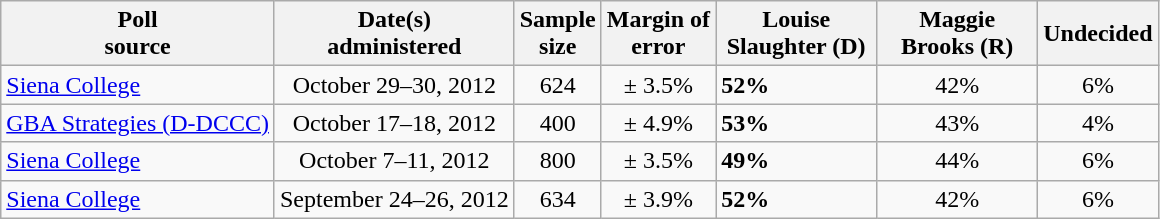<table class="wikitable">
<tr>
<th>Poll<br>source</th>
<th>Date(s)<br>administered</th>
<th>Sample<br>size</th>
<th>Margin of<br>error</th>
<th style="width:100px;">Louise<br>Slaughter (D)</th>
<th style="width:100px;">Maggie<br>Brooks (R)</th>
<th>Undecided</th>
</tr>
<tr>
<td><a href='#'>Siena College</a></td>
<td align=center>October 29–30, 2012</td>
<td align=center>624</td>
<td align=center>± 3.5%</td>
<td><strong>52%</strong></td>
<td align=center>42%</td>
<td align=center>6%</td>
</tr>
<tr>
<td><a href='#'>GBA Strategies (D-DCCC)</a></td>
<td align=center>October 17–18, 2012</td>
<td align=center>400</td>
<td align=center>± 4.9%</td>
<td><strong>53%</strong></td>
<td align=center>43%</td>
<td align=center>4%</td>
</tr>
<tr>
<td><a href='#'>Siena College</a></td>
<td align=center>October 7–11, 2012</td>
<td align=center>800</td>
<td align=center>± 3.5%</td>
<td><strong>49%</strong></td>
<td align=center>44%</td>
<td align=center>6%</td>
</tr>
<tr>
<td><a href='#'>Siena College</a></td>
<td align=center>September 24–26, 2012</td>
<td align=center>634</td>
<td align=center>± 3.9%</td>
<td><strong>52%</strong></td>
<td align=center>42%</td>
<td align=center>6%</td>
</tr>
</table>
